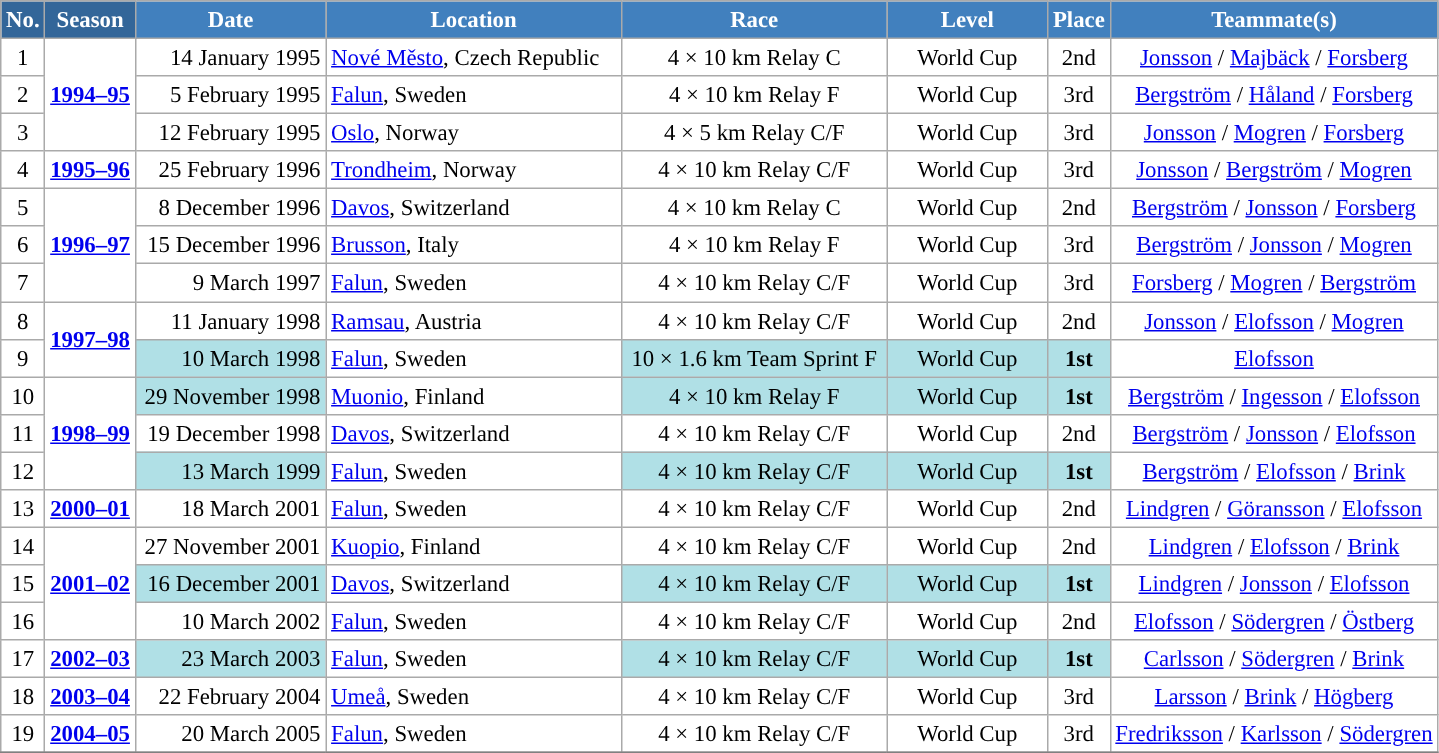<table class="wikitable sortable" style="font-size:95%; text-align:center; border:grey solid 1px; border-collapse:collapse; background:#ffffff;">
<tr style="background:#efefef;">
<th style="background-color:#369; color:white;">No.</th>
<th style="background-color:#369; color:white;">Season</th>
<th style="background-color:#4180be; color:white; width:120px;">Date</th>
<th style="background-color:#4180be; color:white; width:190px;">Location</th>
<th style="background-color:#4180be; color:white; width:170px;">Race</th>
<th style="background-color:#4180be; color:white; width:100px;">Level</th>
<th style="background-color:#4180be; color:white;">Place</th>
<th style="background-color:#4180be; color:white;">Teammate(s)</th>
</tr>
<tr>
<td align=center>1</td>
<td rowspan=3 align=center><strong><a href='#'>1994–95</a></strong></td>
<td align=right>14 January 1995</td>
<td align=left> <a href='#'>Nové Město</a>, Czech Republic</td>
<td>4 × 10 km Relay C</td>
<td>World Cup</td>
<td>2nd</td>
<td><a href='#'>Jonsson</a> / <a href='#'>Majbäck</a> / <a href='#'>Forsberg</a></td>
</tr>
<tr>
<td align=center>2</td>
<td align=right>5 February 1995</td>
<td align=left> <a href='#'>Falun</a>, Sweden</td>
<td>4 × 10 km Relay F</td>
<td>World Cup</td>
<td>3rd</td>
<td><a href='#'>Bergström</a> / <a href='#'>Håland</a> / <a href='#'>Forsberg</a></td>
</tr>
<tr>
<td align=center>3</td>
<td align=right>12 February 1995</td>
<td align=left> <a href='#'>Oslo</a>, Norway</td>
<td>4 × 5 km Relay C/F</td>
<td>World Cup</td>
<td>3rd</td>
<td><a href='#'>Jonsson</a> / <a href='#'>Mogren</a> / <a href='#'>Forsberg</a></td>
</tr>
<tr>
<td align=center>4</td>
<td rowspan=1 align=center><strong><a href='#'>1995–96</a></strong></td>
<td align=right>25 February 1996</td>
<td align=left> <a href='#'>Trondheim</a>, Norway</td>
<td>4 × 10 km Relay C/F</td>
<td>World Cup</td>
<td>3rd</td>
<td><a href='#'>Jonsson</a> / <a href='#'>Bergström</a> / <a href='#'>Mogren</a></td>
</tr>
<tr>
<td align=center>5</td>
<td rowspan=3 align=center><strong><a href='#'>1996–97</a></strong></td>
<td align=right>8 December 1996</td>
<td align=left> <a href='#'>Davos</a>, Switzerland</td>
<td>4 × 10 km Relay C</td>
<td>World Cup</td>
<td>2nd</td>
<td><a href='#'>Bergström</a> / <a href='#'>Jonsson</a> / <a href='#'>Forsberg</a></td>
</tr>
<tr>
<td align=center>6</td>
<td align=right>15 December 1996</td>
<td align=left> <a href='#'>Brusson</a>, Italy</td>
<td>4 × 10 km Relay F</td>
<td>World Cup</td>
<td>3rd</td>
<td><a href='#'>Bergström</a> / <a href='#'>Jonsson</a> / <a href='#'>Mogren</a></td>
</tr>
<tr>
<td align=center>7</td>
<td align=right>9 March 1997</td>
<td align=left> <a href='#'>Falun</a>, Sweden</td>
<td>4 × 10 km Relay C/F</td>
<td>World Cup</td>
<td>3rd</td>
<td><a href='#'>Forsberg</a> /  <a href='#'>Mogren</a> / <a href='#'>Bergström</a></td>
</tr>
<tr>
<td align=center>8</td>
<td rowspan=2 align=center><strong><a href='#'>1997–98</a></strong></td>
<td align=right>11 January 1998</td>
<td align=left> <a href='#'>Ramsau</a>, Austria</td>
<td>4 × 10 km Relay C/F</td>
<td>World Cup</td>
<td>2nd</td>
<td><a href='#'>Jonsson</a> / <a href='#'>Elofsson</a> / <a href='#'>Mogren</a></td>
</tr>
<tr>
<td align=center>9</td>
<td bgcolor="#BOEOE6" align=right>10 March 1998</td>
<td align=left> <a href='#'>Falun</a>, Sweden</td>
<td bgcolor="#BOEOE6" align=center>10 × 1.6 km Team Sprint F</td>
<td bgcolor="#BOEOE6">World Cup</td>
<td bgcolor="#BOEOE6"><strong>1st</strong></td>
<td><a href='#'>Elofsson</a></td>
</tr>
<tr>
<td align=center>10</td>
<td rowspan=3 align=center><strong><a href='#'>1998–99</a></strong></td>
<td bgcolor="#BOEOE6" align=right>29 November 1998</td>
<td align=left> <a href='#'>Muonio</a>, Finland</td>
<td bgcolor="#BOEOE6">4 × 10 km Relay F</td>
<td bgcolor="#BOEOE6">World Cup</td>
<td bgcolor="#BOEOE6"><strong>1st</strong></td>
<td><a href='#'>Bergström</a> / <a href='#'>Ingesson</a> / <a href='#'>Elofsson</a></td>
</tr>
<tr>
<td align=center>11</td>
<td align=right>19 December 1998</td>
<td align=left> <a href='#'>Davos</a>, Switzerland</td>
<td>4 × 10 km Relay C/F</td>
<td>World Cup</td>
<td>2nd</td>
<td><a href='#'>Bergström</a> / <a href='#'>Jonsson</a> / <a href='#'>Elofsson</a></td>
</tr>
<tr>
<td align=center>12</td>
<td bgcolor="#BOEOE6" align=right>13 March 1999</td>
<td align=left> <a href='#'>Falun</a>, Sweden</td>
<td bgcolor="#BOEOE6" align=center>4 × 10 km Relay C/F</td>
<td bgcolor="#BOEOE6">World Cup</td>
<td bgcolor="#BOEOE6"><strong>1st</strong></td>
<td><a href='#'>Bergström</a> / <a href='#'>Elofsson</a> / <a href='#'>Brink</a></td>
</tr>
<tr>
<td align=center>13</td>
<td rowspan=1 align=center><strong><a href='#'>2000–01</a></strong></td>
<td align=right>18 March 2001</td>
<td align=left> <a href='#'>Falun</a>, Sweden</td>
<td>4 × 10 km Relay C/F</td>
<td>World Cup</td>
<td>2nd</td>
<td><a href='#'>Lindgren</a> / <a href='#'>Göransson</a> / <a href='#'>Elofsson</a></td>
</tr>
<tr>
<td align=center>14</td>
<td rowspan=3 align=center><strong><a href='#'>2001–02</a></strong></td>
<td align=right>27 November 2001</td>
<td align=left> <a href='#'>Kuopio</a>, Finland</td>
<td>4 × 10 km Relay C/F</td>
<td>World Cup</td>
<td>2nd</td>
<td><a href='#'>Lindgren</a> / <a href='#'>Elofsson</a> / <a href='#'>Brink</a></td>
</tr>
<tr>
<td align=center>15</td>
<td bgcolor="#BOEOE6" align=right>16 December 2001</td>
<td align=left> <a href='#'>Davos</a>, Switzerland</td>
<td bgcolor="#BOEOE6" align=center>4 × 10 km Relay C/F</td>
<td bgcolor="#BOEOE6">World Cup</td>
<td bgcolor="#BOEOE6"><strong>1st</strong></td>
<td><a href='#'>Lindgren</a> / <a href='#'>Jonsson</a> / <a href='#'>Elofsson</a></td>
</tr>
<tr>
<td align=center>16</td>
<td align=right>10 March 2002</td>
<td align=left> <a href='#'>Falun</a>, Sweden</td>
<td>4 × 10 km Relay C/F</td>
<td>World Cup</td>
<td>2nd</td>
<td><a href='#'>Elofsson</a> / <a href='#'>Södergren</a> / <a href='#'>Östberg</a></td>
</tr>
<tr>
<td align=center>17</td>
<td rowspan=1 align=center><strong><a href='#'>2002–03</a></strong></td>
<td bgcolor="#BOEOE6" align=right>23 March 2003</td>
<td align=left> <a href='#'>Falun</a>, Sweden</td>
<td bgcolor="#BOEOE6">4 × 10 km Relay C/F</td>
<td bgcolor="#BOEOE6">World Cup</td>
<td bgcolor="#BOEOE6"><strong>1st</strong></td>
<td><a href='#'>Carlsson</a> / <a href='#'>Södergren</a> / <a href='#'>Brink</a></td>
</tr>
<tr>
<td align=center>18</td>
<td rowspan=1 align=center><strong><a href='#'>2003–04</a></strong></td>
<td align=right>22 February 2004</td>
<td align=left> <a href='#'>Umeå</a>, Sweden</td>
<td>4 × 10 km Relay C/F</td>
<td>World Cup</td>
<td>3rd</td>
<td><a href='#'>Larsson</a> / <a href='#'>Brink</a> / <a href='#'>Högberg</a></td>
</tr>
<tr>
<td align=center>19</td>
<td rowspan=1 align=center><strong><a href='#'>2004–05</a></strong></td>
<td align=right>20 March 2005</td>
<td align=left> <a href='#'>Falun</a>, Sweden</td>
<td>4 × 10 km Relay C/F</td>
<td>World Cup</td>
<td>3rd</td>
<td><a href='#'>Fredriksson</a> / <a href='#'>Karlsson</a> / <a href='#'>Södergren</a></td>
</tr>
<tr>
</tr>
</table>
